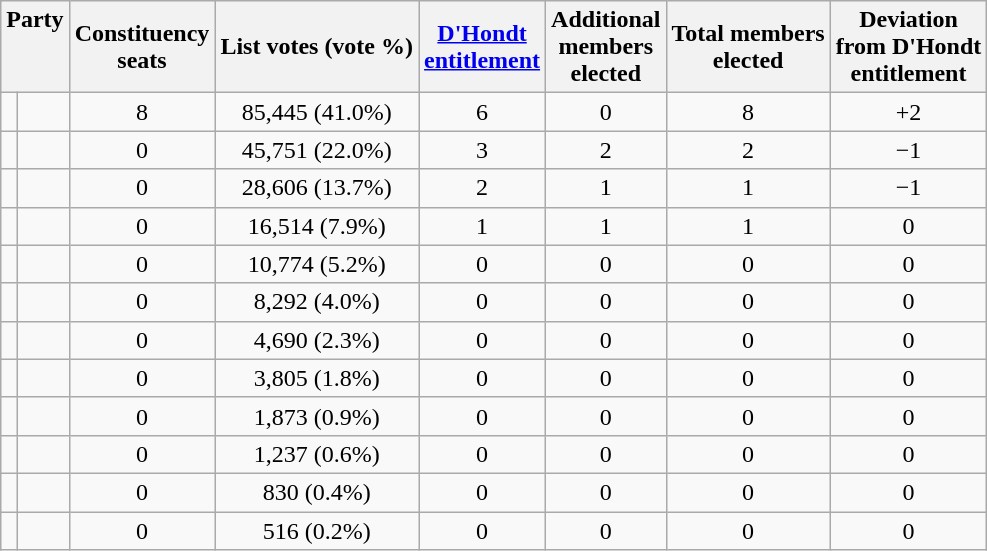<table class="wikitable" style="text-align:center">
<tr>
<th colspan="2"  style="text-align:center; vertical-align:top;">Party</th>
<th>Constituency<br>seats</th>
<th>List votes (vote %)</th>
<th><a href='#'>D'Hondt<br>entitlement</a></th>
<th>Additional<br>members<br>elected</th>
<th>Total members<br>elected</th>
<th>Deviation<br>from D'Hondt<br>entitlement</th>
</tr>
<tr>
<td style="width: 4px" bgcolor=></td>
<td style="text-align: left;" scope="row"><a href='#'></a></td>
<td>8</td>
<td>85,445 (41.0%)</td>
<td>6</td>
<td>0</td>
<td>8</td>
<td>+2</td>
</tr>
<tr>
<td style="width: 4px" bgcolor=></td>
<td style="text-align: left;" scope="row"><a href='#'></a></td>
<td>0</td>
<td>45,751 (22.0%)</td>
<td>3</td>
<td>2</td>
<td>2</td>
<td>−1</td>
</tr>
<tr>
<td style="width: 4px" bgcolor=></td>
<td style="text-align: left;" scope="row"><a href='#'></a></td>
<td>0</td>
<td>28,606 (13.7%)</td>
<td>2</td>
<td>1</td>
<td>1</td>
<td>−1</td>
</tr>
<tr>
<td style="width: 4px" bgcolor=></td>
<td style="text-align: left;" scope="row"><a href='#'></a></td>
<td>0</td>
<td>16,514 (7.9%)</td>
<td>1</td>
<td>1</td>
<td>1</td>
<td>0</td>
</tr>
<tr>
<td style="width: 4px" bgcolor=></td>
<td style="text-align: left;" scope="row"><a href='#'></a></td>
<td>0</td>
<td>10,774 (5.2%)</td>
<td>0</td>
<td>0</td>
<td>0</td>
<td>0</td>
</tr>
<tr>
<td style="width: 4px" bgcolor=></td>
<td style="text-align: left;" scope="row"><a href='#'></a></td>
<td>0</td>
<td>8,292 (4.0%)</td>
<td>0</td>
<td>0</td>
<td>0</td>
<td>0</td>
</tr>
<tr>
<td style="width: 4px" bgcolor=></td>
<td style="text-align: left;" scope="row"><a href='#'></a></td>
<td>0</td>
<td>4,690 (2.3%)</td>
<td>0</td>
<td>0</td>
<td>0</td>
<td>0</td>
</tr>
<tr>
<td style="width: 4px" bgcolor=></td>
<td style="text-align: left;" scope="row"><a href='#'></a></td>
<td>0</td>
<td>3,805 (1.8%)</td>
<td>0</td>
<td>0</td>
<td>0</td>
<td>0</td>
</tr>
<tr>
<td style="width: 4px" bgcolor=></td>
<td style="text-align: left;" scope="row"><a href='#'></a></td>
<td>0</td>
<td>1,873 (0.9%)</td>
<td>0</td>
<td>0</td>
<td>0</td>
<td>0</td>
</tr>
<tr>
<td style="width: 4px" bgcolor=></td>
<td style="text-align: left;" scope="row"><a href='#'></a></td>
<td>0</td>
<td>1,237 (0.6%)</td>
<td>0</td>
<td>0</td>
<td>0</td>
<td>0</td>
</tr>
<tr>
<td style="width: 4px" bgcolor=></td>
<td style="text-align: left;" scope="row"><a href='#'></a></td>
<td>0</td>
<td>830 (0.4%)</td>
<td>0</td>
<td>0</td>
<td>0</td>
<td>0</td>
</tr>
<tr>
<td style="width: 4px" bgcolor=></td>
<td style="text-align: left;" scope="row"><a href='#'></a></td>
<td>0</td>
<td>516 (0.2%)</td>
<td>0</td>
<td>0</td>
<td>0</td>
<td>0</td>
</tr>
</table>
